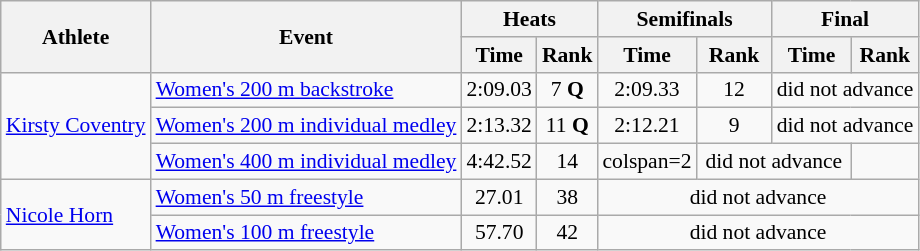<table class=wikitable style=font-size:90%>
<tr>
<th rowspan=2>Athlete</th>
<th rowspan=2>Event</th>
<th colspan=2>Heats</th>
<th colspan=2>Semifinals</th>
<th colspan=2>Final</th>
</tr>
<tr>
<th>Time</th>
<th>Rank</th>
<th>Time</th>
<th>Rank</th>
<th>Time</th>
<th>Rank</th>
</tr>
<tr>
<td rowspan=3><a href='#'>Kirsty Coventry</a></td>
<td><a href='#'>Women's 200 m backstroke</a></td>
<td align=center>2:09.03</td>
<td align=center>7 <strong>Q</strong></td>
<td align=center>2:09.33</td>
<td align=center>12</td>
<td align=center colspan=2>did not advance</td>
</tr>
<tr>
<td><a href='#'>Women's 200 m individual medley</a></td>
<td align=center>2:13.32</td>
<td align=center>11 <strong>Q</strong></td>
<td align=center>2:12.21</td>
<td align=center>9</td>
<td align=center colspan=2>did not advance</td>
</tr>
<tr>
<td><a href='#'>Women's 400 m individual medley</a></td>
<td align=center>4:42.52</td>
<td align=center>14</td>
<td>colspan=2 </td>
<td align=center colspan=2>did not advance</td>
</tr>
<tr>
<td rowspan=2><a href='#'>Nicole Horn</a></td>
<td><a href='#'>Women's 50 m freestyle</a></td>
<td align=center>27.01</td>
<td align=center>38</td>
<td align=center colspan=4>did not advance</td>
</tr>
<tr>
<td><a href='#'>Women's 100 m freestyle</a></td>
<td align=center>57.70</td>
<td align=center>42</td>
<td align=center colspan=4>did not advance</td>
</tr>
</table>
